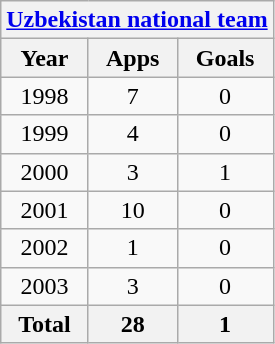<table class="wikitable" style="text-align:center">
<tr>
<th colspan=3><a href='#'>Uzbekistan national team</a></th>
</tr>
<tr>
<th>Year</th>
<th>Apps</th>
<th>Goals</th>
</tr>
<tr>
<td>1998</td>
<td>7</td>
<td>0</td>
</tr>
<tr>
<td>1999</td>
<td>4</td>
<td>0</td>
</tr>
<tr>
<td>2000</td>
<td>3</td>
<td>1</td>
</tr>
<tr>
<td>2001</td>
<td>10</td>
<td>0</td>
</tr>
<tr>
<td>2002</td>
<td>1</td>
<td>0</td>
</tr>
<tr>
<td>2003</td>
<td>3</td>
<td>0</td>
</tr>
<tr>
<th>Total</th>
<th>28</th>
<th>1</th>
</tr>
</table>
